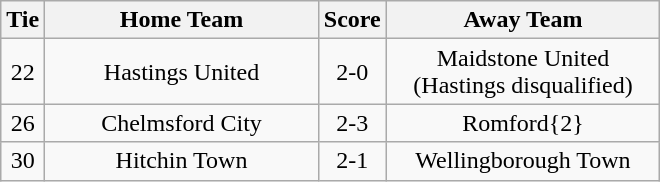<table class="wikitable" style="text-align:center;">
<tr>
<th width=20>Tie</th>
<th width=175>Home Team</th>
<th width=20>Score</th>
<th width=175>Away Team</th>
</tr>
<tr>
<td>22</td>
<td>Hastings United</td>
<td>2-0</td>
<td>Maidstone United (Hastings disqualified)</td>
</tr>
<tr>
<td>26</td>
<td>Chelmsford City</td>
<td>2-3</td>
<td>Romford{2}</td>
</tr>
<tr>
<td>30</td>
<td>Hitchin Town</td>
<td>2-1</td>
<td>Wellingborough Town</td>
</tr>
</table>
